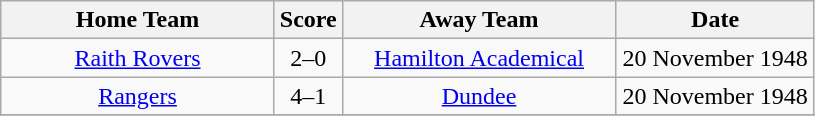<table class="wikitable" style="text-align:center;">
<tr>
<th width=175>Home Team</th>
<th width=20>Score</th>
<th width=175>Away Team</th>
<th width= 125>Date</th>
</tr>
<tr>
<td><a href='#'>Raith Rovers</a></td>
<td>2–0</td>
<td><a href='#'>Hamilton Academical</a></td>
<td>20 November 1948</td>
</tr>
<tr>
<td><a href='#'>Rangers</a></td>
<td>4–1</td>
<td><a href='#'>Dundee</a></td>
<td>20 November 1948</td>
</tr>
<tr>
</tr>
</table>
